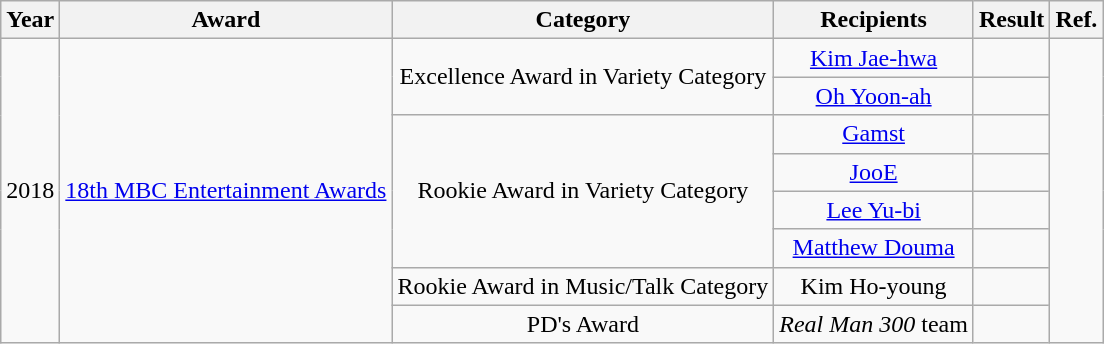<table class="wikitable" style="text-align:center">
<tr>
<th>Year</th>
<th>Award</th>
<th>Category</th>
<th>Recipients</th>
<th>Result</th>
<th>Ref.</th>
</tr>
<tr>
<td rowspan=8>2018</td>
<td rowspan=8><a href='#'>18th MBC Entertainment Awards</a></td>
<td rowspan=2>Excellence Award in Variety Category</td>
<td><a href='#'>Kim Jae-hwa</a></td>
<td></td>
<td rowspan=8></td>
</tr>
<tr>
<td><a href='#'>Oh Yoon-ah</a></td>
<td></td>
</tr>
<tr>
<td rowspan=4>Rookie Award in Variety Category</td>
<td><a href='#'>Gamst</a></td>
<td></td>
</tr>
<tr>
<td><a href='#'>JooE</a></td>
<td></td>
</tr>
<tr>
<td><a href='#'>Lee Yu-bi</a></td>
<td></td>
</tr>
<tr>
<td><a href='#'>Matthew Douma</a></td>
<td></td>
</tr>
<tr>
<td>Rookie Award in Music/Talk Category</td>
<td>Kim Ho-young</td>
<td></td>
</tr>
<tr>
<td>PD's Award</td>
<td><em>Real Man 300</em> team</td>
<td></td>
</tr>
</table>
